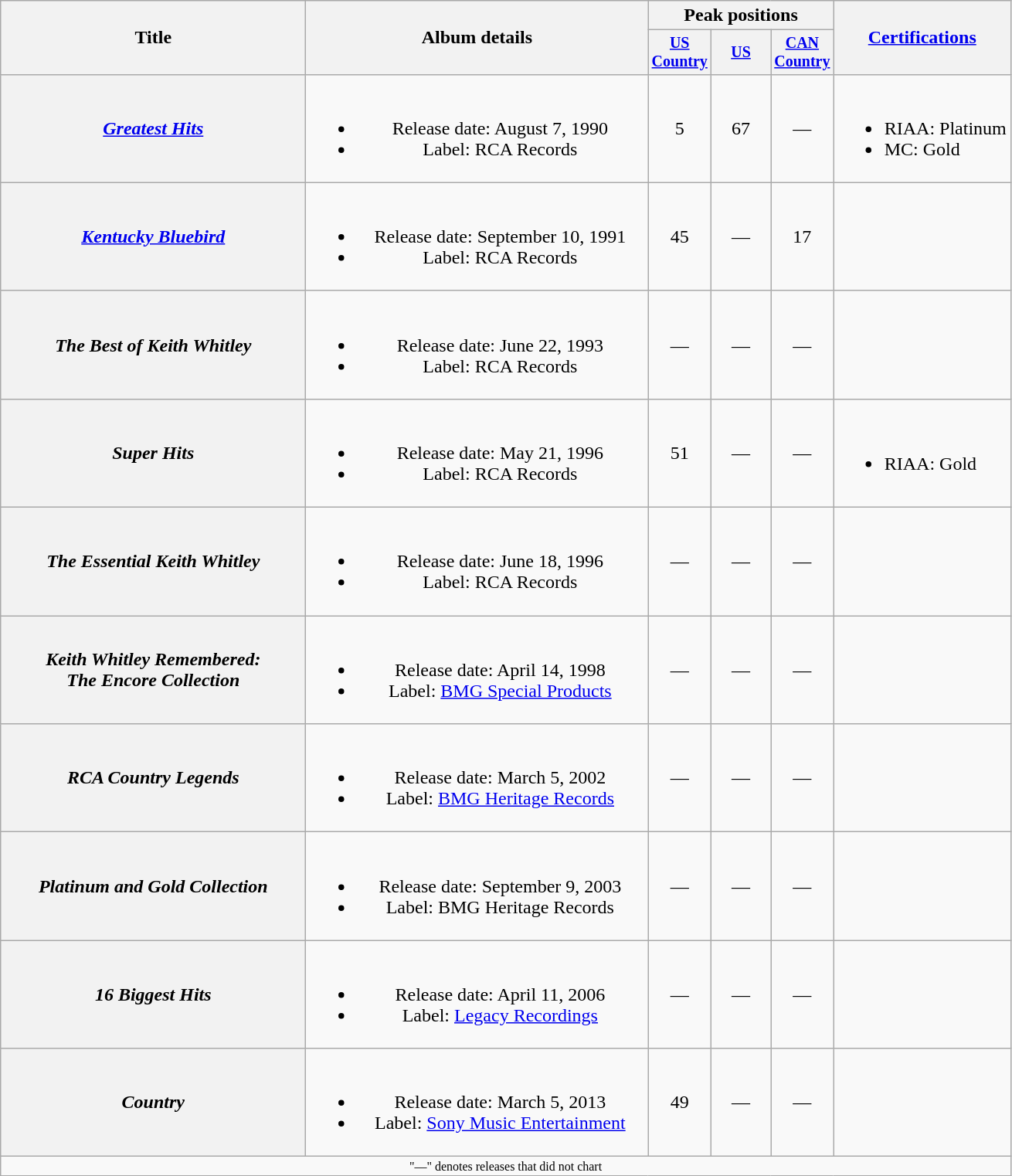<table class="wikitable plainrowheaders" style="text-align:center;">
<tr>
<th rowspan="2" style="width:16em;">Title</th>
<th rowspan="2" style="width:18em;">Album details</th>
<th colspan="3">Peak positions</th>
<th rowspan="2"><a href='#'>Certifications</a></th>
</tr>
<tr style="font-size:smaller;">
<th style="width:45px;"><a href='#'>US Country</a><br></th>
<th style="width:45px;"><a href='#'>US</a><br></th>
<th style="width:45px;"><a href='#'>CAN Country</a><br></th>
</tr>
<tr>
<th scope="row"><em><a href='#'>Greatest Hits</a></em></th>
<td><br><ul><li>Release date: August 7, 1990</li><li>Label: RCA Records</li></ul></td>
<td>5</td>
<td>67</td>
<td>—</td>
<td style="text-align:left;"><br><ul><li>RIAA: Platinum</li><li>MC: Gold</li></ul></td>
</tr>
<tr>
<th scope="row"><em><a href='#'>Kentucky Bluebird</a></em></th>
<td><br><ul><li>Release date: September 10, 1991</li><li>Label: RCA Records</li></ul></td>
<td>45</td>
<td>—</td>
<td>17</td>
<td></td>
</tr>
<tr>
<th scope="row"><em>The Best of Keith Whitley</em></th>
<td><br><ul><li>Release date: June 22, 1993</li><li>Label: RCA Records</li></ul></td>
<td>—</td>
<td>—</td>
<td>—</td>
<td></td>
</tr>
<tr>
<th scope="row"><em>Super Hits</em></th>
<td><br><ul><li>Release date: May 21, 1996</li><li>Label: RCA Records</li></ul></td>
<td>51</td>
<td>—</td>
<td>—</td>
<td style="text-align:left;"><br><ul><li>RIAA: Gold</li></ul></td>
</tr>
<tr>
<th scope="row"><em>The Essential Keith Whitley</em></th>
<td><br><ul><li>Release date: June 18, 1996</li><li>Label: RCA Records</li></ul></td>
<td>—</td>
<td>—</td>
<td>—</td>
<td></td>
</tr>
<tr>
<th scope="row"><em>Keith Whitley Remembered:<br>The Encore Collection</em></th>
<td><br><ul><li>Release date: April 14, 1998</li><li>Label: <a href='#'>BMG Special Products</a></li></ul></td>
<td>—</td>
<td>—</td>
<td>—</td>
<td></td>
</tr>
<tr>
<th scope="row"><em>RCA Country Legends</em></th>
<td><br><ul><li>Release date: March 5, 2002</li><li>Label: <a href='#'>BMG Heritage Records</a></li></ul></td>
<td>—</td>
<td>—</td>
<td>—</td>
<td></td>
</tr>
<tr>
<th scope="row"><em>Platinum and Gold Collection</em></th>
<td><br><ul><li>Release date: September 9, 2003</li><li>Label: BMG Heritage Records</li></ul></td>
<td>—</td>
<td>—</td>
<td>—</td>
<td></td>
</tr>
<tr>
<th scope="row"><em>16 Biggest Hits</em></th>
<td><br><ul><li>Release date: April 11, 2006</li><li>Label: <a href='#'>Legacy Recordings</a></li></ul></td>
<td>—</td>
<td>—</td>
<td>—</td>
<td></td>
</tr>
<tr>
<th scope="row"><em>Country</em></th>
<td><br><ul><li>Release date: March 5, 2013</li><li>Label: <a href='#'>Sony Music Entertainment</a></li></ul></td>
<td>49</td>
<td>—</td>
<td>—</td>
<td></td>
</tr>
<tr>
<td colspan="6" style="font-size:8pt">"—" denotes releases that did not chart</td>
</tr>
</table>
